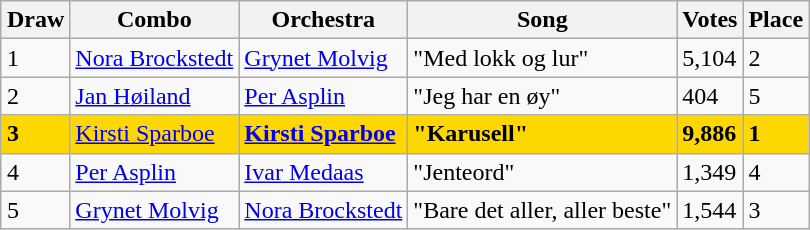<table class="sortable wikitable" style="margin: 1em auto 1em auto">
<tr>
<th>Draw</th>
<th>Combo</th>
<th>Orchestra</th>
<th>Song</th>
<th>Votes</th>
<th>Place</th>
</tr>
<tr>
<td>1</td>
<td><a href='#'>Nora Brockstedt</a></td>
<td><a href='#'>Grynet Molvig</a></td>
<td>"Med lokk og lur"</td>
<td>5,104</td>
<td>2</td>
</tr>
<tr>
<td>2</td>
<td><a href='#'>Jan Høiland</a></td>
<td><a href='#'>Per Asplin</a></td>
<td>"Jeg har en øy"</td>
<td>404</td>
<td>5</td>
</tr>
<tr bgcolor="#FFD700">
<td><strong>3</strong></td>
<td><a href='#'>Kirsti Sparboe</a></td>
<td><strong><a href='#'>Kirsti Sparboe</a></strong></td>
<td><strong>"Karusell"</strong></td>
<td><strong>9,886</strong></td>
<td><strong>1</strong></td>
</tr>
<tr>
<td>4</td>
<td><a href='#'>Per Asplin</a></td>
<td><a href='#'>Ivar Medaas</a></td>
<td>"Jenteord"</td>
<td>1,349</td>
<td>4</td>
</tr>
<tr>
<td>5</td>
<td><a href='#'>Grynet Molvig</a></td>
<td><a href='#'>Nora Brockstedt</a></td>
<td>"Bare det aller, aller beste"</td>
<td>1,544</td>
<td>3</td>
</tr>
</table>
